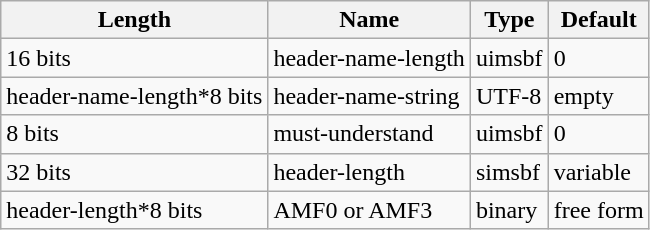<table class="wikitable">
<tr>
<th>Length</th>
<th>Name</th>
<th>Type</th>
<th>Default</th>
</tr>
<tr>
<td>16 bits</td>
<td>header-name-length</td>
<td>uimsbf</td>
<td>0</td>
</tr>
<tr>
<td>header-name-length*8 bits</td>
<td>header-name-string</td>
<td>UTF-8</td>
<td>empty</td>
</tr>
<tr>
<td>8 bits</td>
<td>must-understand</td>
<td>uimsbf</td>
<td>0</td>
</tr>
<tr>
<td>32 bits</td>
<td>header-length</td>
<td>simsbf</td>
<td>variable</td>
</tr>
<tr>
<td>header-length*8 bits</td>
<td>AMF0 or AMF3</td>
<td>binary</td>
<td>free form</td>
</tr>
</table>
